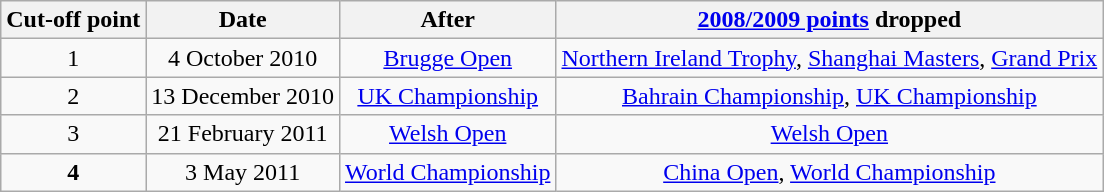<table class="wikitable" style="text-align: center;">
<tr>
<th>Cut-off point</th>
<th>Date</th>
<th>After</th>
<th><a href='#'>2008/2009 points</a> dropped</th>
</tr>
<tr>
<td>1</td>
<td>4 October 2010</td>
<td><a href='#'>Brugge Open</a></td>
<td><a href='#'>Northern Ireland Trophy</a>, <a href='#'>Shanghai Masters</a>, <a href='#'>Grand Prix</a></td>
</tr>
<tr>
<td>2</td>
<td>13 December 2010</td>
<td><a href='#'>UK Championship</a></td>
<td><a href='#'>Bahrain Championship</a>, <a href='#'>UK Championship</a></td>
</tr>
<tr>
<td>3</td>
<td>21 February 2011</td>
<td><a href='#'>Welsh Open</a></td>
<td><a href='#'>Welsh Open</a></td>
</tr>
<tr>
<td><strong>4</strong></td>
<td>3 May 2011</td>
<td><a href='#'>World Championship</a></td>
<td><a href='#'>China Open</a>, <a href='#'>World Championship</a></td>
</tr>
</table>
